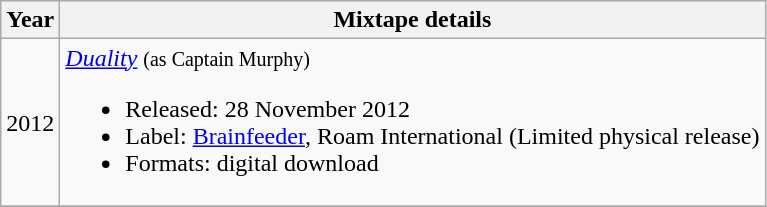<table class="wikitable" style="text-align:center;">
<tr>
<th>Year</th>
<th>Mixtape details</th>
</tr>
<tr>
<td>2012</td>
<td align="left"><em><a href='#'>Duality</a></em> <small>(as Captain Murphy)</small><br><ul><li>Released: 28 November 2012</li><li>Label: <a href='#'>Brainfeeder</a>, Roam International (Limited physical release)</li><li>Formats: digital download</li></ul></td>
</tr>
<tr>
</tr>
</table>
